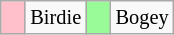<table class="wikitable" span = 50 style="font-size:85%">
<tr>
<td style="background: Pink;" width=10></td>
<td>Birdie</td>
<td style="background: PaleGreen;" width=10></td>
<td>Bogey</td>
</tr>
</table>
